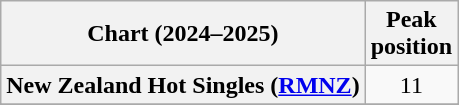<table class="wikitable sortable plainrowheaders" style="text-align:center">
<tr>
<th scope="col">Chart (2024–2025)</th>
<th scope="col">Peak<br>position</th>
</tr>
<tr>
<th scope="row">New Zealand Hot Singles (<a href='#'>RMNZ</a>)</th>
<td>11</td>
</tr>
<tr>
</tr>
<tr>
</tr>
<tr>
</tr>
</table>
